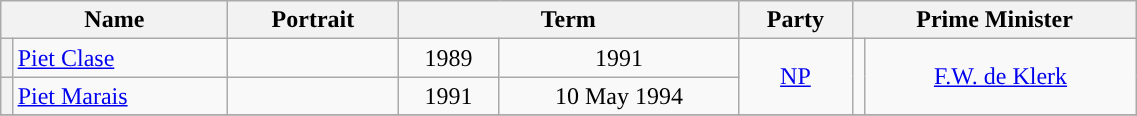<table class="wikitable" width=60%>
<tr>
<th colspan=2 width=20%>Name</th>
<th width=75>Portrait</th>
<th colspan=2 width=30%>Term</th>
<th width=10%>Party</th>
<th colspan=2 width=25%>Prime Minister</th>
</tr>
<tr style="text-align:center">
<th style="width:1%;background-color: "></th>
<td align=left><a href='#'>Piet Clase</a></td>
<td></td>
<td>1989</td>
<td>1991</td>
<td rowspan=2><a href='#'>NP</a></td>
<td rowspan=2 style="width:1%;background-color: "></td>
<td rowspan=2><a href='#'>F.W. de Klerk</a><br> </td>
</tr>
<tr style="text-align:center">
<th style="width:1%;background-color: "></th>
<td align=left><a href='#'>Piet Marais</a></td>
<td></td>
<td>1991</td>
<td>10 May 1994</td>
</tr>
<tr>
</tr>
</table>
